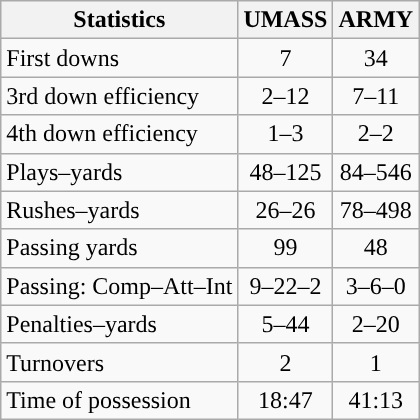<table class="wikitable">
<tr>
<th>Statistics</th>
<th>UMASS</th>
<th>ARMY</th>
</tr>
<tr>
<td>First downs</td>
<td align=center>7</td>
<td align=center>34</td>
</tr>
<tr>
<td>3rd down efficiency</td>
<td align=center>2–12</td>
<td align=center>7–11</td>
</tr>
<tr>
<td>4th down efficiency</td>
<td align=center>1–3</td>
<td align=center>2–2</td>
</tr>
<tr>
<td>Plays–yards</td>
<td align=center>48–125</td>
<td align=center>84–546</td>
</tr>
<tr>
<td>Rushes–yards</td>
<td align=center>26–26</td>
<td align=center>78–498</td>
</tr>
<tr>
<td>Passing yards</td>
<td align=center>99</td>
<td align=center>48</td>
</tr>
<tr>
<td>Passing: Comp–Att–Int</td>
<td align=center>9–22–2</td>
<td align=center>3–6–0</td>
</tr>
<tr>
<td>Penalties–yards</td>
<td align=center>5–44</td>
<td align=center>2–20</td>
</tr>
<tr>
<td>Turnovers</td>
<td align=center>2</td>
<td align=center>1</td>
</tr>
<tr>
<td>Time of possession</td>
<td align=center>18:47</td>
<td align=center>41:13</td>
</tr>
</table>
